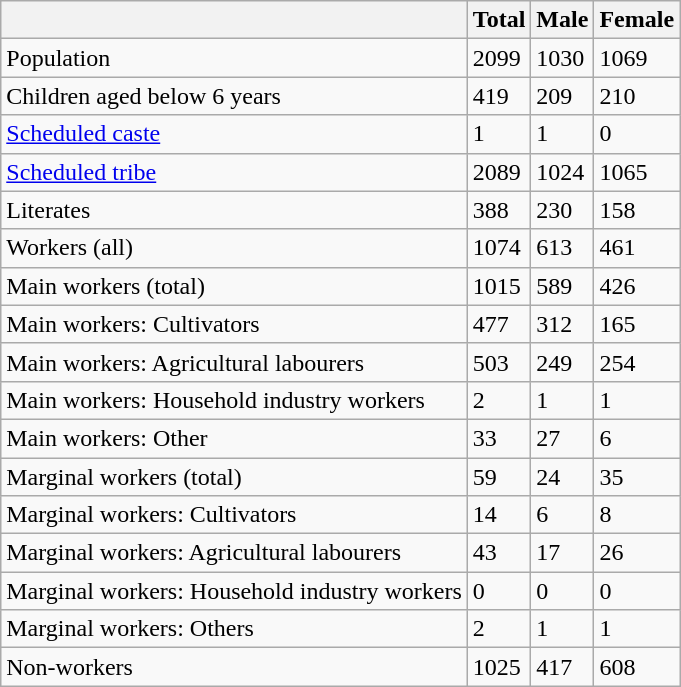<table class="wikitable sortable">
<tr>
<th></th>
<th>Total</th>
<th>Male</th>
<th>Female</th>
</tr>
<tr>
<td>Population</td>
<td>2099</td>
<td>1030</td>
<td>1069</td>
</tr>
<tr>
<td>Children aged below 6 years</td>
<td>419</td>
<td>209</td>
<td>210</td>
</tr>
<tr>
<td><a href='#'>Scheduled caste</a></td>
<td>1</td>
<td>1</td>
<td>0</td>
</tr>
<tr>
<td><a href='#'>Scheduled tribe</a></td>
<td>2089</td>
<td>1024</td>
<td>1065</td>
</tr>
<tr>
<td>Literates</td>
<td>388</td>
<td>230</td>
<td>158</td>
</tr>
<tr>
<td>Workers (all)</td>
<td>1074</td>
<td>613</td>
<td>461</td>
</tr>
<tr>
<td>Main workers (total)</td>
<td>1015</td>
<td>589</td>
<td>426</td>
</tr>
<tr>
<td>Main workers: Cultivators</td>
<td>477</td>
<td>312</td>
<td>165</td>
</tr>
<tr>
<td>Main workers: Agricultural labourers</td>
<td>503</td>
<td>249</td>
<td>254</td>
</tr>
<tr>
<td>Main workers: Household industry workers</td>
<td>2</td>
<td>1</td>
<td>1</td>
</tr>
<tr>
<td>Main workers: Other</td>
<td>33</td>
<td>27</td>
<td>6</td>
</tr>
<tr>
<td>Marginal workers (total)</td>
<td>59</td>
<td>24</td>
<td>35</td>
</tr>
<tr>
<td>Marginal workers: Cultivators</td>
<td>14</td>
<td>6</td>
<td>8</td>
</tr>
<tr>
<td>Marginal workers: Agricultural labourers</td>
<td>43</td>
<td>17</td>
<td>26</td>
</tr>
<tr>
<td>Marginal workers: Household industry workers</td>
<td>0</td>
<td>0</td>
<td>0</td>
</tr>
<tr>
<td>Marginal workers: Others</td>
<td>2</td>
<td>1</td>
<td>1</td>
</tr>
<tr>
<td>Non-workers</td>
<td>1025</td>
<td>417</td>
<td>608</td>
</tr>
</table>
